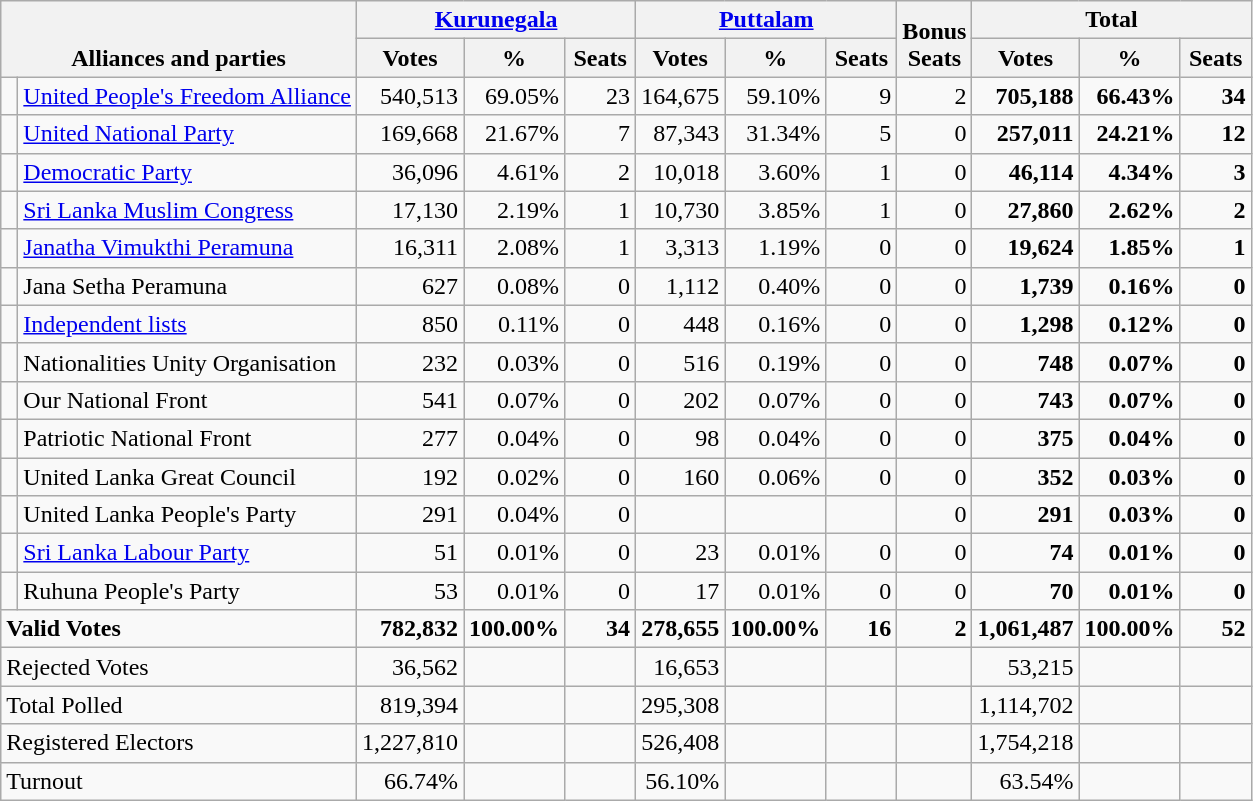<table class="wikitable" border="1" style="text-align:right;">
<tr>
<th valign=bottom rowspan=2 colspan=2 width="200">Alliances and parties</th>
<th colspan=3><a href='#'>Kurunegala</a></th>
<th colspan=3><a href='#'>Puttalam</a></th>
<th valign=bottom rowspan=2 width="40">Bonus<br>Seats</th>
<th colspan=3>Total</th>
</tr>
<tr>
<th align=center valign=bottom width="50">Votes</th>
<th align=center valign=bottom width="50">%</th>
<th align=center valign=bottom width="40">Seats</th>
<th align=center valign=bottom width="50">Votes</th>
<th align=center valign=bottom width="50">%</th>
<th align=center valign=bottom width="40">Seats</th>
<th align=center valign=bottom width="50">Votes</th>
<th align=center valign=bottom width="50">%</th>
<th align=center valign=bottom width="40">Seats</th>
</tr>
<tr>
<td bgcolor=> </td>
<td align=left><a href='#'>United People's Freedom Alliance</a></td>
<td>540,513</td>
<td>69.05%</td>
<td>23</td>
<td>164,675</td>
<td>59.10%</td>
<td>9</td>
<td>2</td>
<td><strong>705,188</strong></td>
<td><strong>66.43%</strong></td>
<td><strong>34</strong></td>
</tr>
<tr>
<td bgcolor=> </td>
<td align=left><a href='#'>United National Party</a></td>
<td>169,668</td>
<td>21.67%</td>
<td>7</td>
<td>87,343</td>
<td>31.34%</td>
<td>5</td>
<td>0</td>
<td><strong>257,011</strong></td>
<td><strong>24.21%</strong></td>
<td><strong>12</strong></td>
</tr>
<tr>
<td bgcolor=> </td>
<td align=left><a href='#'>Democratic Party</a></td>
<td>36,096</td>
<td>4.61%</td>
<td>2</td>
<td>10,018</td>
<td>3.60%</td>
<td>1</td>
<td>0</td>
<td><strong>46,114</strong></td>
<td><strong>4.34%</strong></td>
<td><strong>3</strong></td>
</tr>
<tr>
<td bgcolor=> </td>
<td align=left><a href='#'>Sri Lanka Muslim Congress</a></td>
<td>17,130</td>
<td>2.19%</td>
<td>1</td>
<td>10,730</td>
<td>3.85%</td>
<td>1</td>
<td>0</td>
<td><strong>27,860</strong></td>
<td><strong>2.62%</strong></td>
<td><strong>2</strong></td>
</tr>
<tr>
<td bgcolor=> </td>
<td align=left><a href='#'>Janatha Vimukthi Peramuna</a></td>
<td>16,311</td>
<td>2.08%</td>
<td>1</td>
<td>3,313</td>
<td>1.19%</td>
<td>0</td>
<td>0</td>
<td><strong>19,624</strong></td>
<td><strong>1.85%</strong></td>
<td><strong>1</strong></td>
</tr>
<tr>
<td></td>
<td align=left>Jana Setha Peramuna</td>
<td>627</td>
<td>0.08%</td>
<td>0</td>
<td>1,112</td>
<td>0.40%</td>
<td>0</td>
<td>0</td>
<td><strong>1,739</strong></td>
<td><strong>0.16%</strong></td>
<td><strong>0</strong></td>
</tr>
<tr>
<td bgcolor=> </td>
<td align=left><a href='#'>Independent lists</a></td>
<td>850</td>
<td>0.11%</td>
<td>0</td>
<td>448</td>
<td>0.16%</td>
<td>0</td>
<td>0</td>
<td><strong>1,298</strong></td>
<td><strong>0.12%</strong></td>
<td><strong>0</strong></td>
</tr>
<tr>
<td></td>
<td align=left>Nationalities Unity Organisation</td>
<td>232</td>
<td>0.03%</td>
<td>0</td>
<td>516</td>
<td>0.19%</td>
<td>0</td>
<td>0</td>
<td><strong>748</strong></td>
<td><strong>0.07%</strong></td>
<td><strong>0</strong></td>
</tr>
<tr>
<td></td>
<td align=left>Our National Front</td>
<td>541</td>
<td>0.07%</td>
<td>0</td>
<td>202</td>
<td>0.07%</td>
<td>0</td>
<td>0</td>
<td><strong>743</strong></td>
<td><strong>0.07%</strong></td>
<td><strong>0</strong></td>
</tr>
<tr>
<td></td>
<td align=left>Patriotic National Front</td>
<td>277</td>
<td>0.04%</td>
<td>0</td>
<td>98</td>
<td>0.04%</td>
<td>0</td>
<td>0</td>
<td><strong>375</strong></td>
<td><strong>0.04%</strong></td>
<td><strong>0</strong></td>
</tr>
<tr>
<td></td>
<td align=left>United Lanka Great Council</td>
<td>192</td>
<td>0.02%</td>
<td>0</td>
<td>160</td>
<td>0.06%</td>
<td>0</td>
<td>0</td>
<td><strong>352</strong></td>
<td><strong>0.03%</strong></td>
<td><strong>0</strong></td>
</tr>
<tr>
<td></td>
<td align=left>United Lanka People's Party</td>
<td>291</td>
<td>0.04%</td>
<td>0</td>
<td></td>
<td></td>
<td></td>
<td>0</td>
<td><strong>291</strong></td>
<td><strong>0.03%</strong></td>
<td><strong>0</strong></td>
</tr>
<tr>
<td></td>
<td align=left><a href='#'>Sri Lanka Labour Party</a></td>
<td>51</td>
<td>0.01%</td>
<td>0</td>
<td>23</td>
<td>0.01%</td>
<td>0</td>
<td>0</td>
<td><strong>74</strong></td>
<td><strong>0.01%</strong></td>
<td><strong>0</strong></td>
</tr>
<tr>
<td></td>
<td align=left>Ruhuna People's Party</td>
<td>53</td>
<td>0.01%</td>
<td>0</td>
<td>17</td>
<td>0.01%</td>
<td>0</td>
<td>0</td>
<td><strong>70</strong></td>
<td><strong>0.01%</strong></td>
<td><strong>0</strong></td>
</tr>
<tr style="font-weight:bold">
<td colspan=2 align=left>Valid Votes</td>
<td>782,832</td>
<td>100.00%</td>
<td>34</td>
<td>278,655</td>
<td>100.00%</td>
<td>16</td>
<td>2</td>
<td>1,061,487</td>
<td>100.00%</td>
<td>52</td>
</tr>
<tr>
<td colspan=2 align=left>Rejected Votes</td>
<td>36,562</td>
<td></td>
<td></td>
<td>16,653</td>
<td></td>
<td></td>
<td></td>
<td>53,215</td>
<td></td>
<td></td>
</tr>
<tr>
<td colspan=2 align=left>Total Polled</td>
<td>819,394</td>
<td></td>
<td></td>
<td>295,308</td>
<td></td>
<td></td>
<td></td>
<td>1,114,702</td>
<td></td>
<td></td>
</tr>
<tr>
<td colspan=2 align=left>Registered Electors</td>
<td>1,227,810</td>
<td></td>
<td></td>
<td>526,408</td>
<td></td>
<td></td>
<td></td>
<td>1,754,218</td>
<td></td>
<td></td>
</tr>
<tr>
<td colspan=2 align=left>Turnout</td>
<td>66.74%</td>
<td></td>
<td></td>
<td>56.10%</td>
<td></td>
<td></td>
<td></td>
<td>63.54%</td>
<td></td>
<td></td>
</tr>
</table>
